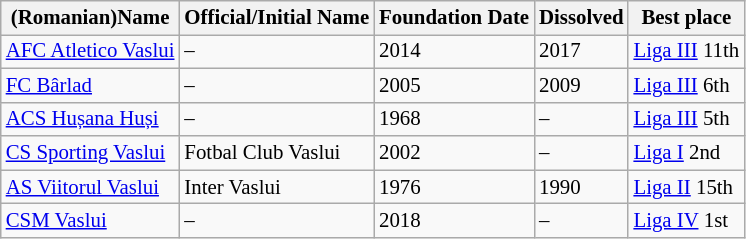<table class="wikitable sortable mw-collapsible" style=" font-size: 87%;">
<tr>
<th>(Romanian)Name</th>
<th>Official/Initial Name</th>
<th>Foundation Date</th>
<th>Dissolved</th>
<th>Best place</th>
</tr>
<tr>
<td><a href='#'>AFC Atletico Vaslui</a></td>
<td>–</td>
<td>2014</td>
<td>2017</td>
<td><a href='#'>Liga III</a> 11th</td>
</tr>
<tr>
<td><a href='#'>FC Bârlad</a></td>
<td>–</td>
<td>2005</td>
<td>2009</td>
<td><a href='#'>Liga III</a> 6th</td>
</tr>
<tr>
<td><a href='#'>ACS Hușana Huși</a></td>
<td>–</td>
<td>1968</td>
<td>–</td>
<td><a href='#'>Liga III</a> 5th</td>
</tr>
<tr>
<td><a href='#'>CS Sporting Vaslui</a></td>
<td>Fotbal Club Vaslui</td>
<td>2002</td>
<td>–</td>
<td><a href='#'>Liga I</a> 2nd</td>
</tr>
<tr>
<td><a href='#'>AS Viitorul Vaslui</a></td>
<td>Inter Vaslui</td>
<td>1976</td>
<td>1990</td>
<td><a href='#'>Liga II</a> 15th</td>
</tr>
<tr>
<td><a href='#'>CSM Vaslui</a></td>
<td>–</td>
<td>2018</td>
<td>–</td>
<td><a href='#'>Liga IV</a> 1st</td>
</tr>
</table>
